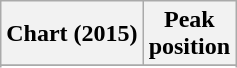<table class="wikitable sortable">
<tr>
<th>Chart (2015)</th>
<th>Peak<br>position</th>
</tr>
<tr>
</tr>
<tr>
</tr>
<tr>
</tr>
<tr>
</tr>
<tr>
</tr>
<tr>
</tr>
<tr>
</tr>
<tr>
</tr>
<tr>
</tr>
<tr>
</tr>
<tr>
</tr>
<tr>
</tr>
<tr>
</tr>
<tr>
</tr>
<tr>
</tr>
<tr>
</tr>
<tr>
</tr>
<tr>
</tr>
<tr>
</tr>
<tr>
</tr>
<tr>
</tr>
</table>
